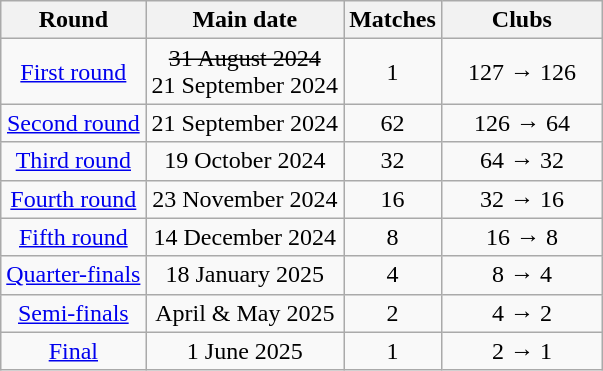<table class="wikitable">
<tr>
<th>Round</th>
<th>Main date</th>
<th>Matches</th>
<th width="100">Clubs</th>
</tr>
<tr align="center">
<td><a href='#'>First round</a></td>
<td><s>31 August 2024</s><br>21 September 2024</td>
<td>1</td>
<td>127 → 126</td>
</tr>
<tr align="center">
<td><a href='#'>Second round</a></td>
<td>21 September 2024</td>
<td>62</td>
<td>126 → 64</td>
</tr>
<tr align="center">
<td><a href='#'>Third round</a></td>
<td>19 October 2024</td>
<td>32</td>
<td>64 → 32</td>
</tr>
<tr align="center">
<td><a href='#'>Fourth round</a></td>
<td>23 November 2024</td>
<td>16</td>
<td>32 → 16</td>
</tr>
<tr align="center">
<td><a href='#'>Fifth round</a></td>
<td>14 December 2024</td>
<td>8</td>
<td>16 → 8</td>
</tr>
<tr align="center">
<td><a href='#'>Quarter-finals</a></td>
<td>18 January 2025</td>
<td>4</td>
<td>8 → 4</td>
</tr>
<tr align="center">
<td><a href='#'>Semi-finals</a></td>
<td>April & May 2025</td>
<td>2</td>
<td>4 → 2</td>
</tr>
<tr align="center">
<td><a href='#'>Final</a></td>
<td>1 June 2025</td>
<td>1</td>
<td>2 → 1</td>
</tr>
</table>
